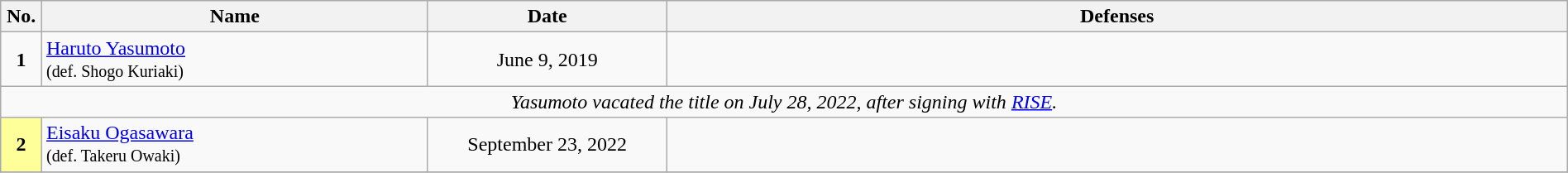<table class="wikitable" style="width:100%; font-size:100%;">
<tr>
<th style= width:1%;">No.</th>
<th style= width:21%;">Name</th>
<th style=width:13%;">Date</th>
<th style= width:49%;">Defenses</th>
</tr>
<tr>
<td align=center><strong>1</strong></td>
<td align=left> <a href='#'>Haruto Yasumoto</a> <br><small>(def. Shogo Kuriaki)</small></td>
<td align=center>June 9, 2019</td>
<td></td>
</tr>
<tr>
<td colspan=4 align=center><em>Yasumoto vacated the title on July 28, 2022, after signing with <a href='#'>RISE</a>.</em></td>
</tr>
<tr>
<td align=center bgcolor="#FFFF99"><strong>2</strong></td>
<td align=left> <a href='#'>Eisaku Ogasawara</a> <br><small>(def. Takeru Owaki)</small></td>
<td align=center>September 23, 2022</td>
<td></td>
</tr>
<tr>
</tr>
</table>
